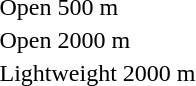<table>
<tr>
<td>Open 500 m<br></td>
<td></td>
<td></td>
<td></td>
</tr>
<tr>
<td>Open 2000 m<br></td>
<td></td>
<td nowrap></td>
<td nowrap></td>
</tr>
<tr>
<td nowrap>Lightweight 2000 m<br></td>
<td nowrap></td>
<td></td>
<td></td>
</tr>
</table>
